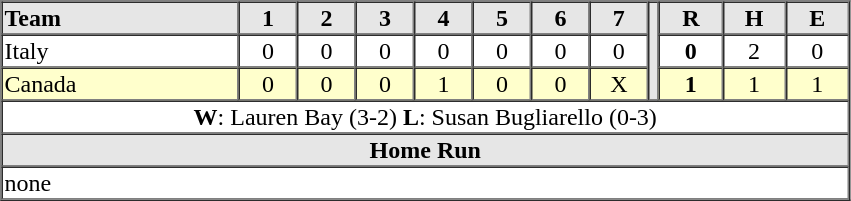<table border=1 cellspacing=0 width=567 style="margin-left:3em;">
<tr style="text-align:center; background-color:#e6e6e6;">
<th align=left width=28%>Team</th>
<th width=33>1</th>
<th width=33>2</th>
<th width=33>3</th>
<th width=33>4</th>
<th width=33>5</th>
<th width=33>6</th>
<th width=33>7</th>
<th rowspan="3" width=3></th>
<th width=36>R</th>
<th width=36>H</th>
<th width=36>E</th>
</tr>
<tr style="text-align:center;">
<td align=left> Italy</td>
<td>0</td>
<td>0</td>
<td>0</td>
<td>0</td>
<td>0</td>
<td>0</td>
<td>0</td>
<td><strong>0</strong></td>
<td>2</td>
<td>0</td>
</tr>
<tr style="text-align:center;" bgcolor="#ffffcc">
<td align=left> Canada</td>
<td>0</td>
<td>0</td>
<td>0</td>
<td>1</td>
<td>0</td>
<td>0</td>
<td>X</td>
<td><strong>1</strong></td>
<td>1</td>
<td>1</td>
</tr>
<tr style="text-align:center;">
<td colspan=13><strong>W</strong>: Lauren Bay (3-2) <strong>L</strong>: Susan Bugliarello (0-3)</td>
</tr>
<tr style="text-align:center; background-color:#e6e6e6;">
<th colspan=13>Home Run</th>
</tr>
<tr style="text-align:left;">
<td colspan=13>none</td>
</tr>
</table>
